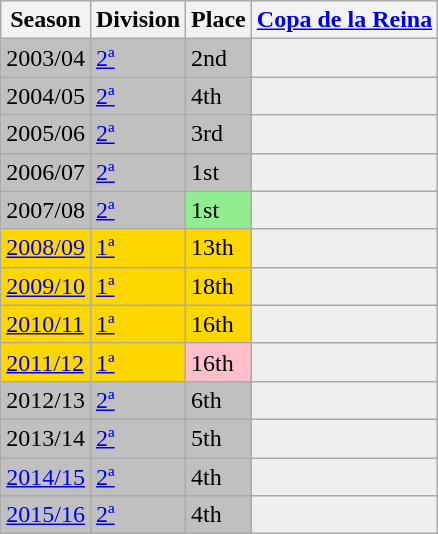<table class="wikitable">
<tr style="background:#f0f6fa;">
<th>Season</th>
<th>Division</th>
<th>Place</th>
<th><a href='#'>Copa de la Reina</a></th>
</tr>
<tr>
<td style="background:silver;">2003/04</td>
<td style="background:silver;"><a href='#'>2ª</a></td>
<td style="background:silver;">2nd</td>
<th style="background:#efefef;"></th>
</tr>
<tr>
<td style="background:silver;">2004/05</td>
<td style="background:silver;"><a href='#'>2ª</a></td>
<td style="background:silver;">4th</td>
<th style="background:#efefef;"></th>
</tr>
<tr>
<td style="background:silver;">2005/06</td>
<td style="background:silver;"><a href='#'>2ª</a></td>
<td style="background:silver;">3rd</td>
<th style="background:#efefef;"></th>
</tr>
<tr>
<td style="background:silver;">2006/07</td>
<td style="background:silver;"><a href='#'>2ª</a></td>
<td style="background:silver;">1st</td>
<th style="background:#efefef;"></th>
</tr>
<tr>
<td style="background:silver;">2007/08</td>
<td style="background:silver;"><a href='#'>2ª</a></td>
<td style="background:lightgreen;">1st</td>
<th style="background:#efefef;"></th>
</tr>
<tr>
<td style="background:gold;"><a href='#'>2008/09</a></td>
<td style="background:gold;"><a href='#'>1ª</a></td>
<td style="background:gold;">13th</td>
<th style="background:#efefef;"></th>
</tr>
<tr>
<td style="background:gold;"><a href='#'>2009/10</a></td>
<td style="background:gold;"><a href='#'>1ª</a></td>
<td style="background:gold;">18th</td>
<th style="background:#efefef;"></th>
</tr>
<tr>
<td style="background:gold;"><a href='#'>2010/11</a></td>
<td style="background:gold;"><a href='#'>1ª</a></td>
<td style="background:gold;">16th</td>
<th style="background:#efefef;"></th>
</tr>
<tr>
<td style="background:gold;"><a href='#'>2011/12</a></td>
<td style="background:gold;"><a href='#'>1ª</a></td>
<td style="background:pink;">16th</td>
<th style="background:#efefef;"></th>
</tr>
<tr>
<td style="background:silver;">2012/13</td>
<td style="background:silver;"><a href='#'>2ª</a></td>
<td style="background:silver;">6th</td>
<th style="background:#efefef;"></th>
</tr>
<tr>
<td style="background:silver;">2013/14</td>
<td style="background:silver;"><a href='#'>2ª</a></td>
<td style="background:silver;">5th</td>
<th style="background:#efefef;"></th>
</tr>
<tr>
<td style="background:silver;"><a href='#'>2014/15</a></td>
<td style="background:silver;"><a href='#'>2ª</a></td>
<td style="background:silver;">4th</td>
<th style="background:#efefef;"></th>
</tr>
<tr>
<td style="background:silver;"><a href='#'>2015/16</a></td>
<td style="background:silver;"><a href='#'>2ª</a></td>
<td style="background:silver;">4th</td>
<th style="background:#efefef;"></th>
</tr>
</table>
